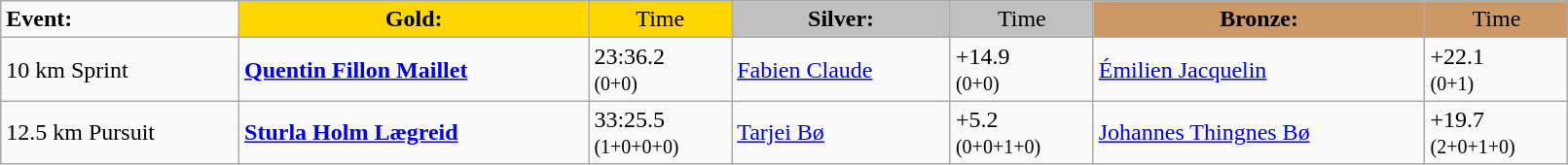<table class="wikitable" width=85%>
<tr>
<td><strong>Event:</strong></td>
<td style="text-align:center;background-color:gold;"><strong>Gold:</strong></td>
<td style="text-align:center;background-color:gold;">Time</td>
<td style="text-align:center;background-color:silver;"><strong>Silver:</strong></td>
<td style="text-align:center;background-color:silver;">Time</td>
<td style="text-align:center;background-color:#CC9966;"><strong>Bronze:</strong></td>
<td style="text-align:center;background-color:#CC9966;">Time</td>
</tr>
<tr>
<td>10 km Sprint</td>
<td><strong><a href='#'>Quentin Fillon Maillet</a></strong><br><small></small></td>
<td>23:36.2<br><small>(0+0)</small></td>
<td><a href='#'>Fabien Claude</a><br><small></small></td>
<td>+14.9<br><small>(0+0)</small></td>
<td><a href='#'>Émilien Jacquelin</a><br><small></small></td>
<td>+22.1<br><small>(0+1)</small></td>
</tr>
<tr>
<td>12.5 km Pursuit</td>
<td><strong><a href='#'>Sturla Holm Lægreid</a></strong><br><small></small></td>
<td>33:25.5<br><small>(1+0+0+0)</small></td>
<td><a href='#'>Tarjei Bø</a><br><small></small></td>
<td>+5.2<br><small>(0+0+1+0)</small></td>
<td><a href='#'>Johannes Thingnes Bø</a><br><small></small></td>
<td>+19.7<br><small>(2+0+1+0)</small></td>
</tr>
</table>
